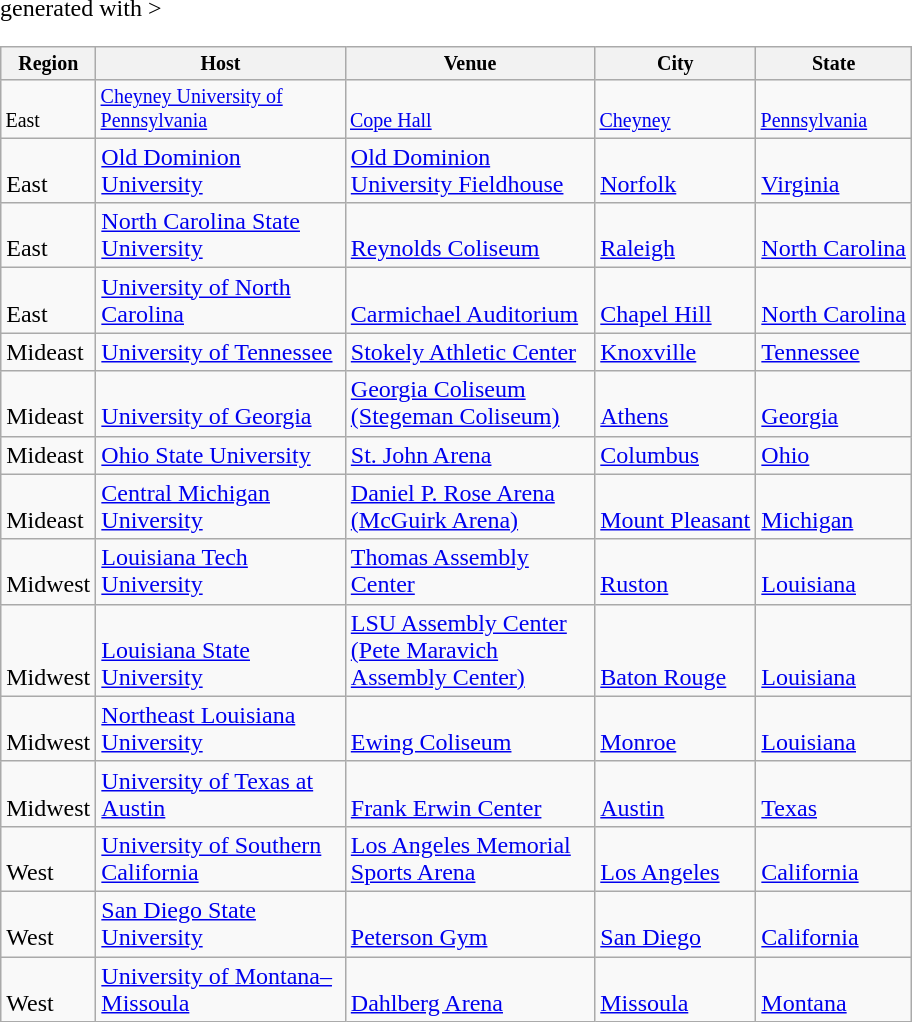<table class="wikitable sortable" <hiddentext>generated with  >
<tr style="font-size:10pt;font-weight:bold"  valign="bottom">
<th>Region</th>
<th width="160">Host</th>
<th width="160">Venue</th>
<th>City</th>
<th>State</th>
</tr>
<tr style="font-size:10pt"  valign="bottom">
<td height="14">East</td>
<td><a href='#'>Cheyney University of Pennsylvania</a></td>
<td><a href='#'>Cope Hall</a></td>
<td><a href='#'>Cheyney</a></td>
<td><a href='#'>Pennsylvania</a></td>
</tr>
<tr valign="bottom">
<td height="14">East</td>
<td><a href='#'>Old Dominion University</a></td>
<td><a href='#'>Old Dominion University Fieldhouse</a></td>
<td><a href='#'>Norfolk</a></td>
<td><a href='#'>Virginia</a></td>
</tr>
<tr valign="bottom">
<td height="14">East</td>
<td><a href='#'>North Carolina State University</a></td>
<td><a href='#'>Reynolds Coliseum</a></td>
<td><a href='#'>Raleigh</a></td>
<td><a href='#'>North Carolina</a></td>
</tr>
<tr valign="bottom">
<td height="14">East</td>
<td><a href='#'>University of North Carolina</a></td>
<td><a href='#'>Carmichael Auditorium</a></td>
<td><a href='#'>Chapel Hill</a></td>
<td><a href='#'>North Carolina</a></td>
</tr>
<tr valign="bottom">
<td height="14">Mideast</td>
<td><a href='#'>University of Tennessee</a></td>
<td><a href='#'>Stokely Athletic Center</a></td>
<td><a href='#'>Knoxville</a></td>
<td><a href='#'>Tennessee</a></td>
</tr>
<tr valign="bottom">
<td height="14">Mideast</td>
<td><a href='#'>University of Georgia</a></td>
<td><a href='#'>Georgia Coliseum (Stegeman Coliseum)</a></td>
<td><a href='#'>Athens</a></td>
<td><a href='#'>Georgia</a></td>
</tr>
<tr valign="bottom">
<td height="14">Mideast</td>
<td><a href='#'>Ohio State University</a></td>
<td><a href='#'>St. John Arena</a></td>
<td><a href='#'>Columbus</a></td>
<td><a href='#'>Ohio</a></td>
</tr>
<tr valign="bottom">
<td height="14">Mideast</td>
<td><a href='#'>Central Michigan University</a></td>
<td><a href='#'>Daniel P. Rose Arena (McGuirk Arena)</a></td>
<td><a href='#'>Mount Pleasant</a></td>
<td><a href='#'>Michigan</a></td>
</tr>
<tr valign="bottom">
<td height="14">Midwest</td>
<td><a href='#'>Louisiana Tech University</a></td>
<td><a href='#'>Thomas Assembly Center</a></td>
<td><a href='#'>Ruston</a></td>
<td><a href='#'>Louisiana</a></td>
</tr>
<tr valign="bottom">
<td height="14">Midwest</td>
<td><a href='#'>Louisiana State University</a></td>
<td><a href='#'>LSU Assembly Center (Pete Maravich Assembly Center)</a></td>
<td><a href='#'>Baton Rouge</a></td>
<td><a href='#'>Louisiana</a></td>
</tr>
<tr valign="bottom">
<td height="14">Midwest</td>
<td><a href='#'>Northeast Louisiana University</a></td>
<td><a href='#'>Ewing Coliseum</a></td>
<td><a href='#'>Monroe</a></td>
<td><a href='#'>Louisiana</a></td>
</tr>
<tr valign="bottom">
<td height="14">Midwest</td>
<td><a href='#'>University of Texas at Austin</a></td>
<td><a href='#'>Frank Erwin Center</a></td>
<td><a href='#'>Austin</a></td>
<td><a href='#'>Texas</a></td>
</tr>
<tr valign="bottom">
<td height="14">West</td>
<td><a href='#'>University of Southern California</a></td>
<td><a href='#'>Los Angeles Memorial Sports Arena</a></td>
<td><a href='#'>Los Angeles</a></td>
<td><a href='#'>California</a></td>
</tr>
<tr valign="bottom">
<td height="14">West</td>
<td><a href='#'>San Diego State University</a></td>
<td><a href='#'>Peterson Gym</a></td>
<td><a href='#'>San Diego</a></td>
<td><a href='#'>California</a></td>
</tr>
<tr valign="bottom">
<td height="14">West</td>
<td><a href='#'>University of Montana–Missoula</a></td>
<td><a href='#'>Dahlberg Arena</a></td>
<td><a href='#'>Missoula</a></td>
<td><a href='#'>Montana</a></td>
</tr>
</table>
